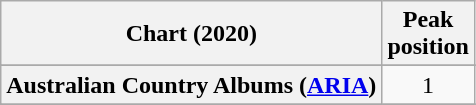<table class="wikitable sortable plainrowheaders" style="text-align:center">
<tr>
<th scope="col">Chart (2020)</th>
<th scope="col">Peak<br>position</th>
</tr>
<tr>
</tr>
<tr>
<th scope="row">Australian Country Albums (<a href='#'>ARIA</a>)</th>
<td>1</td>
</tr>
<tr>
</tr>
<tr>
</tr>
<tr>
</tr>
<tr>
</tr>
<tr>
</tr>
<tr>
</tr>
<tr>
</tr>
</table>
